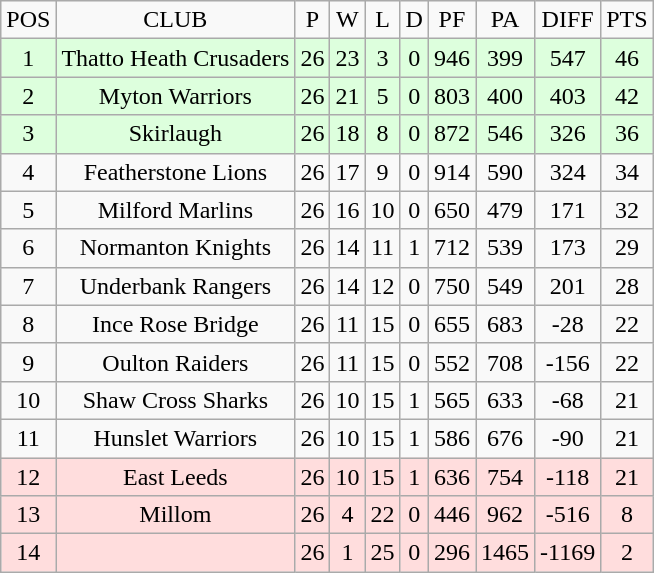<table class="wikitable" style="text-align: center;">
<tr>
<td>POS</td>
<td>CLUB</td>
<td>P</td>
<td>W</td>
<td>L</td>
<td>D</td>
<td>PF</td>
<td>PA</td>
<td>DIFF</td>
<td>PTS</td>
</tr>
<tr style="background:#ddffdd;">
<td>1</td>
<td>Thatto Heath Crusaders</td>
<td>26</td>
<td>23</td>
<td>3</td>
<td>0</td>
<td>946</td>
<td>399</td>
<td>547</td>
<td>46</td>
</tr>
<tr style="background:#ddffdd;">
<td>2</td>
<td>Myton Warriors</td>
<td>26</td>
<td>21</td>
<td>5</td>
<td>0</td>
<td>803</td>
<td>400</td>
<td>403</td>
<td>42</td>
</tr>
<tr style="background:#ddffdd;">
<td>3</td>
<td>Skirlaugh</td>
<td>26</td>
<td>18</td>
<td>8</td>
<td>0</td>
<td>872</td>
<td>546</td>
<td>326</td>
<td>36</td>
</tr>
<tr>
<td>4</td>
<td>Featherstone Lions</td>
<td>26</td>
<td>17</td>
<td>9</td>
<td>0</td>
<td>914</td>
<td>590</td>
<td>324</td>
<td>34</td>
</tr>
<tr>
<td>5</td>
<td>Milford Marlins</td>
<td>26</td>
<td>16</td>
<td>10</td>
<td>0</td>
<td>650</td>
<td>479</td>
<td>171</td>
<td>32</td>
</tr>
<tr>
<td>6</td>
<td>Normanton Knights</td>
<td>26</td>
<td>14</td>
<td>11</td>
<td>1</td>
<td>712</td>
<td>539</td>
<td>173</td>
<td>29</td>
</tr>
<tr>
<td>7</td>
<td>Underbank Rangers</td>
<td>26</td>
<td>14</td>
<td>12</td>
<td>0</td>
<td>750</td>
<td>549</td>
<td>201</td>
<td>28</td>
</tr>
<tr>
<td>8</td>
<td>Ince Rose Bridge</td>
<td>26</td>
<td>11</td>
<td>15</td>
<td>0</td>
<td>655</td>
<td>683</td>
<td>-28</td>
<td>22</td>
</tr>
<tr>
<td>9</td>
<td>Oulton Raiders</td>
<td>26</td>
<td>11</td>
<td>15</td>
<td>0</td>
<td>552</td>
<td>708</td>
<td>-156</td>
<td>22</td>
</tr>
<tr>
<td>10</td>
<td>Shaw Cross Sharks</td>
<td>26</td>
<td>10</td>
<td>15</td>
<td>1</td>
<td>565</td>
<td>633</td>
<td>-68</td>
<td>21</td>
</tr>
<tr>
<td>11</td>
<td>Hunslet Warriors</td>
<td>26</td>
<td>10</td>
<td>15</td>
<td>1</td>
<td>586</td>
<td>676</td>
<td>-90</td>
<td>21</td>
</tr>
<tr style="background:#ffdddd;">
<td>12</td>
<td>East Leeds</td>
<td>26</td>
<td>10</td>
<td>15</td>
<td>1</td>
<td>636</td>
<td>754</td>
<td>-118</td>
<td>21</td>
</tr>
<tr style="background:#ffdddd;">
<td>13</td>
<td>Millom</td>
<td>26</td>
<td>4</td>
<td>22</td>
<td>0</td>
<td>446</td>
<td>962</td>
<td>-516</td>
<td>8</td>
</tr>
<tr style="background:#ffdddd;">
<td>14</td>
<td></td>
<td>26</td>
<td>1</td>
<td>25</td>
<td>0</td>
<td>296</td>
<td>1465</td>
<td>-1169</td>
<td>2</td>
</tr>
</table>
